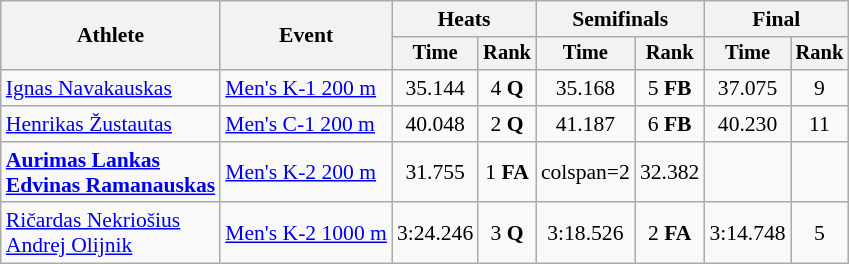<table class=wikitable style="font-size:90%">
<tr>
<th rowspan="2">Athlete</th>
<th rowspan="2">Event</th>
<th colspan=2>Heats</th>
<th colspan=2>Semifinals</th>
<th colspan=2>Final</th>
</tr>
<tr style="font-size:95%">
<th>Time</th>
<th>Rank</th>
<th>Time</th>
<th>Rank</th>
<th>Time</th>
<th>Rank</th>
</tr>
<tr align=center>
<td align=left><a href='#'>Ignas Navakauskas</a></td>
<td align=left><a href='#'>Men's K-1 200 m</a></td>
<td>35.144</td>
<td>4 <strong>Q</strong></td>
<td>35.168</td>
<td>5 <strong>FB</strong></td>
<td>37.075</td>
<td>9</td>
</tr>
<tr align=center>
<td align=left><a href='#'>Henrikas Žustautas</a></td>
<td align=left><a href='#'>Men's C-1 200 m</a></td>
<td>40.048</td>
<td>2 <strong>Q</strong></td>
<td>41.187</td>
<td>6 <strong>FB</strong></td>
<td>40.230</td>
<td>11</td>
</tr>
<tr align=center>
<td align=left><strong><a href='#'>Aurimas Lankas</a><br><a href='#'>Edvinas Ramanauskas</a></strong></td>
<td align=left><a href='#'>Men's K-2 200 m</a></td>
<td>31.755</td>
<td>1 <strong>FA</strong></td>
<td>colspan=2 </td>
<td>32.382</td>
<td></td>
</tr>
<tr align=center>
<td align=left><a href='#'>Ričardas Nekriošius</a><br><a href='#'>Andrej Olijnik</a></td>
<td align=left><a href='#'>Men's K-2 1000 m</a></td>
<td>3:24.246</td>
<td>3 <strong>Q</strong></td>
<td>3:18.526</td>
<td>2 <strong>FA</strong></td>
<td>3:14.748</td>
<td>5</td>
</tr>
</table>
